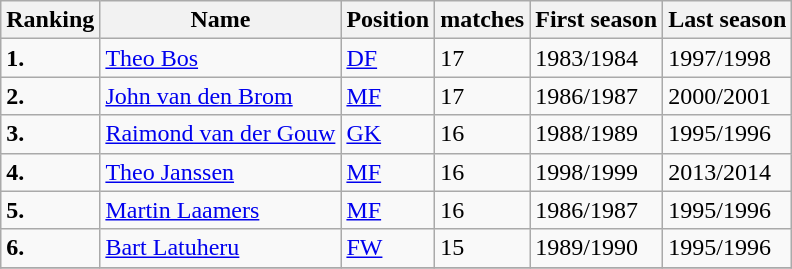<table class="wikitable">
<tr>
<th><strong>Ranking</strong></th>
<th><strong>Name</strong></th>
<th><strong>Position</strong></th>
<th><strong>matches</strong></th>
<th><strong>First season</strong></th>
<th><strong>Last season</strong></th>
</tr>
<tr>
<td><strong>1.</strong></td>
<td> <a href='#'>Theo Bos</a></td>
<td><a href='#'>DF</a></td>
<td>17</td>
<td>1983/1984</td>
<td>1997/1998</td>
</tr>
<tr>
<td><strong>2.</strong></td>
<td> <a href='#'>John van den Brom</a></td>
<td><a href='#'>MF</a></td>
<td>17</td>
<td>1986/1987</td>
<td>2000/2001</td>
</tr>
<tr>
<td><strong>3.</strong></td>
<td> <a href='#'>Raimond van der Gouw</a></td>
<td><a href='#'>GK</a></td>
<td>16</td>
<td>1988/1989</td>
<td>1995/1996</td>
</tr>
<tr>
<td><strong>4.</strong></td>
<td> <a href='#'>Theo Janssen</a></td>
<td><a href='#'>MF</a></td>
<td>16</td>
<td>1998/1999</td>
<td>2013/2014</td>
</tr>
<tr>
<td><strong>5.</strong></td>
<td> <a href='#'>Martin Laamers</a></td>
<td><a href='#'>MF</a></td>
<td>16</td>
<td>1986/1987</td>
<td>1995/1996</td>
</tr>
<tr>
<td><strong>6.</strong></td>
<td> <a href='#'>Bart Latuheru</a></td>
<td><a href='#'>FW</a></td>
<td>15</td>
<td>1989/1990</td>
<td>1995/1996</td>
</tr>
<tr>
</tr>
</table>
